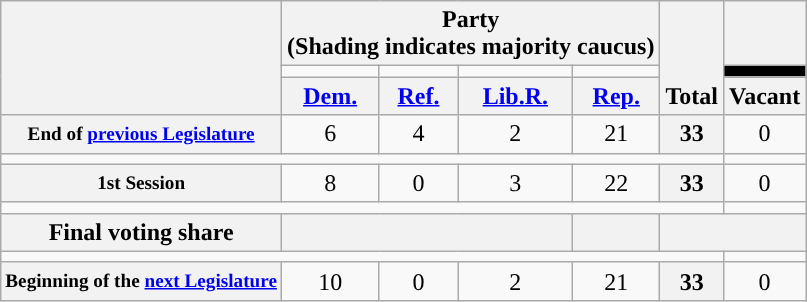<table class=wikitable style="text-align:center">
<tr style="vertical-align:bottom;">
<th rowspan=3></th>
<th colspan=4>Party <div>(Shading indicates majority caucus)</div></th>
<th rowspan=3>Total</th>
<th></th>
</tr>
<tr style="height:5px">
<td style="background-color:"></td>
<td style="background-color:"></td>
<td style="background-color:"></td>
<td style="background-color:"></td>
<td style="background:black;"></td>
</tr>
<tr>
<th><a href='#'>Dem.</a></th>
<th><a href='#'>Ref.</a></th>
<th><a href='#'>Lib.R.</a></th>
<th><a href='#'>Rep.</a></th>
<th>Vacant</th>
</tr>
<tr>
<th style="font-size:80%;">End of <a href='#'>previous Legislature</a></th>
<td>6</td>
<td>4</td>
<td>2</td>
<td>21</td>
<th>33</th>
<td>0</td>
</tr>
<tr>
<td colspan=6></td>
</tr>
<tr>
<th style="font-size:80%;">1st Session</th>
<td>8</td>
<td>0</td>
<td>3</td>
<td>22</td>
<th>33</th>
<td>0</td>
</tr>
<tr>
<td colspan=6></td>
</tr>
<tr>
<th>Final voting share</th>
<th colspan=3></th>
<th></th>
<th colspan=2></th>
</tr>
<tr>
<td colspan=6></td>
</tr>
<tr>
<th style="font-size:80%;">Beginning of the <a href='#'>next Legislature</a></th>
<td>10</td>
<td>0</td>
<td>2</td>
<td>21</td>
<th>33</th>
<td>0</td>
</tr>
</table>
